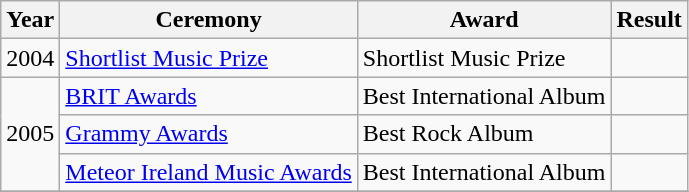<table class="wikitable">
<tr>
<th>Year</th>
<th>Ceremony</th>
<th>Award</th>
<th>Result</th>
</tr>
<tr>
<td>2004</td>
<td><a href='#'>Shortlist Music Prize</a></td>
<td>Shortlist Music Prize</td>
<td></td>
</tr>
<tr>
<td rowspan="3">2005</td>
<td><a href='#'>BRIT Awards</a></td>
<td>Best International Album</td>
<td></td>
</tr>
<tr>
<td><a href='#'>Grammy Awards</a></td>
<td>Best Rock Album</td>
<td></td>
</tr>
<tr>
<td><a href='#'>Meteor Ireland Music Awards</a></td>
<td>Best International Album</td>
<td></td>
</tr>
<tr>
</tr>
</table>
